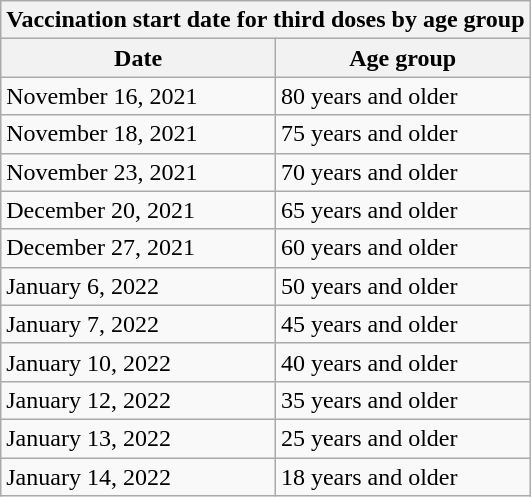<table class="wikitable">
<tr>
<th colspan="2">Vaccination start date for third doses by age group</th>
</tr>
<tr>
<th>Date</th>
<th>Age group</th>
</tr>
<tr>
<td>November 16, 2021</td>
<td>80 years and older</td>
</tr>
<tr>
<td>November 18, 2021</td>
<td>75 years and older</td>
</tr>
<tr>
<td>November 23, 2021</td>
<td>70 years and older</td>
</tr>
<tr>
<td>December 20, 2021</td>
<td>65 years and older</td>
</tr>
<tr>
<td>December 27, 2021</td>
<td>60 years and older</td>
</tr>
<tr>
<td>January 6, 2022</td>
<td>50 years and older</td>
</tr>
<tr>
<td>January 7, 2022</td>
<td>45 years and older</td>
</tr>
<tr>
<td>January 10, 2022</td>
<td>40 years and older</td>
</tr>
<tr>
<td>January 12, 2022</td>
<td>35 years and older</td>
</tr>
<tr>
<td>January 13, 2022</td>
<td>25 years and older</td>
</tr>
<tr>
<td>January 14, 2022</td>
<td>18 years and older</td>
</tr>
</table>
